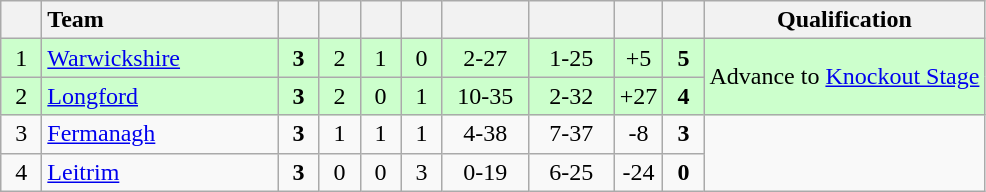<table class="wikitable" style="text-align:center">
<tr>
<th width="20"></th>
<th width="150" style="text-align:left;">Team</th>
<th width="20"></th>
<th width="20"></th>
<th width="20"></th>
<th width="20"></th>
<th width="50"></th>
<th width="50"></th>
<th width="20"></th>
<th width="20"></th>
<th>Qualification</th>
</tr>
<tr style="background:#ccffcc">
<td>1</td>
<td align="left"> <a href='#'>Warwickshire</a></td>
<td><strong>3</strong></td>
<td>2</td>
<td>1</td>
<td>0</td>
<td>2-27</td>
<td>1-25</td>
<td>+5</td>
<td><strong>5</strong></td>
<td rowspan="2">Advance to <a href='#'>Knockout Stage</a></td>
</tr>
<tr style="background:#ccffcc">
<td>2</td>
<td align="left"> <a href='#'>Longford</a></td>
<td><strong>3</strong></td>
<td>2</td>
<td>0</td>
<td>1</td>
<td>10-35</td>
<td>2-32</td>
<td>+27</td>
<td><strong>4</strong></td>
</tr>
<tr>
<td>3</td>
<td align="left"> <a href='#'>Fermanagh</a></td>
<td><strong>3</strong></td>
<td>1</td>
<td>1</td>
<td>1</td>
<td>4-38</td>
<td>7-37</td>
<td>-8</td>
<td><strong>3</strong></td>
<td rowspan="2"></td>
</tr>
<tr>
<td>4</td>
<td align="left"> <a href='#'>Leitrim</a></td>
<td><strong>3</strong></td>
<td>0</td>
<td>0</td>
<td>3</td>
<td>0-19</td>
<td>6-25</td>
<td>-24</td>
<td><strong>0</strong></td>
</tr>
</table>
